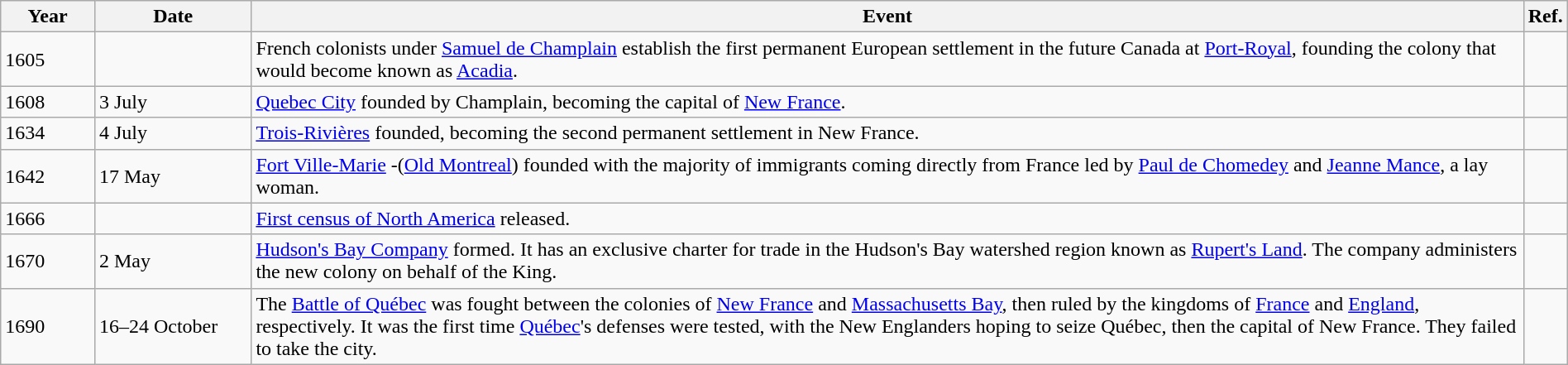<table class="wikitable" width="100%">
<tr>
<th style="width:6%">Year</th>
<th style="width:10%">Date</th>
<th>Event</th>
<th>Ref.</th>
</tr>
<tr>
<td>1605</td>
<td></td>
<td>French colonists under <a href='#'>Samuel de Champlain</a> establish the first permanent European settlement in the future Canada at <a href='#'>Port-Royal</a>, founding the colony that would become known as <a href='#'>Acadia</a>.</td>
<td></td>
</tr>
<tr>
<td>1608</td>
<td>3 July</td>
<td><a href='#'>Quebec City</a> founded by Champlain, becoming the capital of <a href='#'>New France</a>.</td>
<td></td>
</tr>
<tr>
<td>1634</td>
<td>4 July</td>
<td><a href='#'>Trois-Rivières</a> founded, becoming the second permanent settlement in New France.</td>
<td></td>
</tr>
<tr>
<td>1642</td>
<td>17 May</td>
<td><a href='#'>Fort Ville-Marie</a> -(<a href='#'>Old Montreal</a>) founded with the majority of immigrants coming directly from France led by <a href='#'>Paul de Chomedey</a> and <a href='#'>Jeanne Mance</a>, a lay woman.</td>
<td></td>
</tr>
<tr>
<td>1666</td>
<td></td>
<td><a href='#'>First census of North America</a> released.</td>
<td></td>
</tr>
<tr>
<td>1670</td>
<td>2 May</td>
<td><a href='#'>Hudson's Bay Company</a> formed. It has an exclusive charter for trade in the Hudson's Bay watershed region known as <a href='#'>Rupert's Land</a>. The company administers the new colony on behalf of the King.</td>
<td></td>
</tr>
<tr>
<td>1690</td>
<td>16–24 October</td>
<td>The <a href='#'>Battle of Québec</a> was fought between the colonies of <a href='#'>New France</a> and <a href='#'>Massachusetts Bay</a>, then ruled by the kingdoms of <a href='#'>France</a> and <a href='#'>England</a>, respectively. It was the first time <a href='#'>Québec</a>'s defenses were tested, with the New Englanders hoping to seize Québec, then the capital of New France. They failed to take the city.</td>
<td></td>
</tr>
</table>
